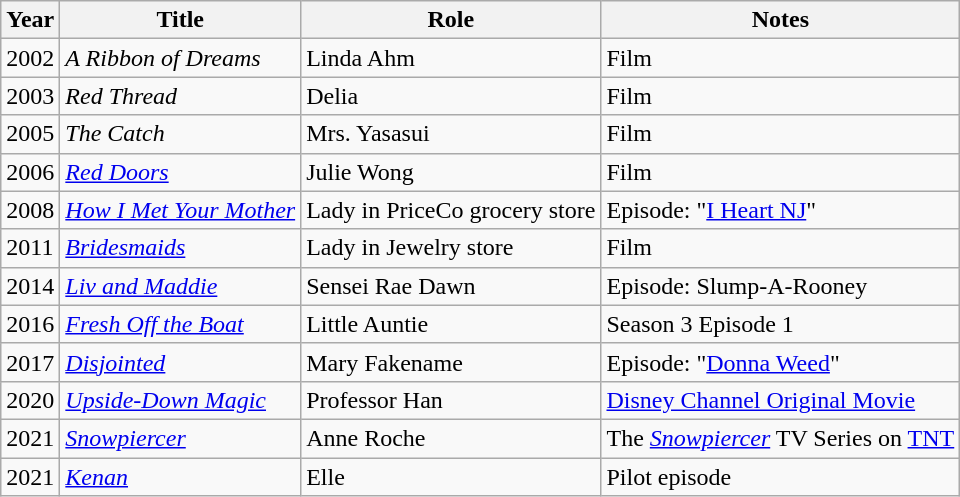<table class="wikitable">
<tr>
<th>Year</th>
<th>Title</th>
<th>Role</th>
<th>Notes</th>
</tr>
<tr>
<td>2002</td>
<td><em>A Ribbon of Dreams</em></td>
<td>Linda Ahm</td>
<td>Film</td>
</tr>
<tr>
<td>2003</td>
<td><em>Red Thread</em></td>
<td>Delia</td>
<td>Film</td>
</tr>
<tr>
<td>2005</td>
<td><em>The Catch</em></td>
<td>Mrs. Yasasui</td>
<td>Film</td>
</tr>
<tr>
<td>2006</td>
<td><em><a href='#'>Red Doors</a></em></td>
<td>Julie Wong</td>
<td>Film</td>
</tr>
<tr>
<td>2008</td>
<td><em><a href='#'>How I Met Your Mother</a></em></td>
<td>Lady in PriceCo grocery store</td>
<td>Episode: "<a href='#'>I Heart NJ</a>"</td>
</tr>
<tr>
<td>2011</td>
<td><em><a href='#'>Bridesmaids</a></em></td>
<td>Lady in Jewelry store</td>
<td>Film</td>
</tr>
<tr>
<td>2014</td>
<td><em><a href='#'>Liv and Maddie</a></em></td>
<td>Sensei Rae Dawn</td>
<td>Episode: Slump-A-Rooney</td>
</tr>
<tr>
<td>2016</td>
<td><em><a href='#'>Fresh Off the Boat</a></em></td>
<td>Little Auntie</td>
<td>Season 3 Episode 1</td>
</tr>
<tr>
<td>2017</td>
<td><em><a href='#'>Disjointed</a></em></td>
<td>Mary Fakename</td>
<td>Episode: "<a href='#'>Donna Weed</a>"</td>
</tr>
<tr>
<td>2020</td>
<td><em><a href='#'>Upside-Down Magic</a></em></td>
<td>Professor Han</td>
<td><a href='#'>Disney Channel Original Movie</a></td>
</tr>
<tr>
<td>2021</td>
<td><em><a href='#'>Snowpiercer</a></em></td>
<td>Anne Roche</td>
<td>The <em><a href='#'>Snowpiercer</a></em> TV Series on <a href='#'>TNT</a></td>
</tr>
<tr>
<td>2021</td>
<td><em><a href='#'>Kenan</a></em></td>
<td>Elle</td>
<td>Pilot episode</td>
</tr>
</table>
